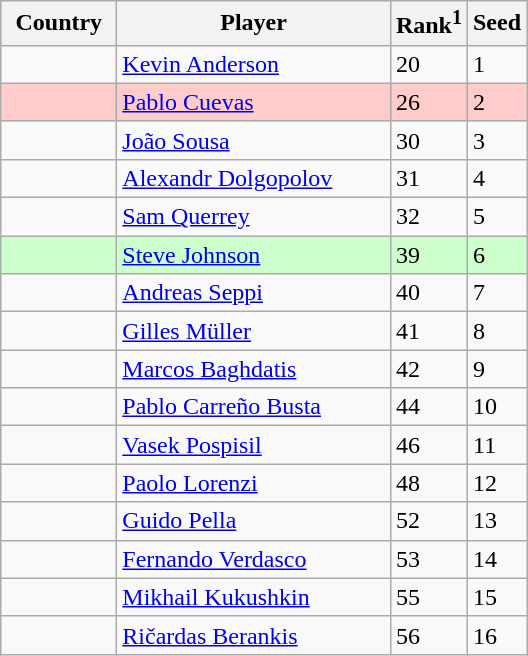<table class="wikitable">
<tr>
<th width="70">Country</th>
<th width="175">Player</th>
<th>Rank<sup>1</sup></th>
<th>Seed</th>
</tr>
<tr>
<td></td>
<td><a href='#'>Kevin Anderson</a></td>
<td>20</td>
<td>1</td>
</tr>
<tr style="background:#fcc;">
<td></td>
<td><a href='#'>Pablo Cuevas</a></td>
<td>26</td>
<td>2</td>
</tr>
<tr>
<td></td>
<td><a href='#'>João Sousa</a></td>
<td>30</td>
<td>3</td>
</tr>
<tr>
<td></td>
<td><a href='#'>Alexandr Dolgopolov</a></td>
<td>31</td>
<td>4</td>
</tr>
<tr>
<td></td>
<td><a href='#'>Sam Querrey</a></td>
<td>32</td>
<td>5</td>
</tr>
<tr style="background:#cfc;">
<td></td>
<td><a href='#'>Steve Johnson</a></td>
<td>39</td>
<td>6</td>
</tr>
<tr>
<td></td>
<td><a href='#'>Andreas Seppi</a></td>
<td>40</td>
<td>7</td>
</tr>
<tr>
<td></td>
<td><a href='#'>Gilles Müller</a></td>
<td>41</td>
<td>8</td>
</tr>
<tr>
<td></td>
<td><a href='#'>Marcos Baghdatis</a></td>
<td>42</td>
<td>9</td>
</tr>
<tr>
<td></td>
<td><a href='#'>Pablo Carreño Busta</a></td>
<td>44</td>
<td>10</td>
</tr>
<tr>
<td></td>
<td><a href='#'>Vasek Pospisil</a></td>
<td>46</td>
<td>11</td>
</tr>
<tr>
<td></td>
<td><a href='#'>Paolo Lorenzi</a></td>
<td>48</td>
<td>12</td>
</tr>
<tr>
<td></td>
<td><a href='#'>Guido Pella</a></td>
<td>52</td>
<td>13</td>
</tr>
<tr>
<td></td>
<td><a href='#'>Fernando Verdasco</a></td>
<td>53</td>
<td>14</td>
</tr>
<tr>
<td></td>
<td><a href='#'>Mikhail Kukushkin</a></td>
<td>55</td>
<td>15</td>
</tr>
<tr>
<td></td>
<td><a href='#'>Ričardas Berankis</a></td>
<td>56</td>
<td>16</td>
</tr>
</table>
